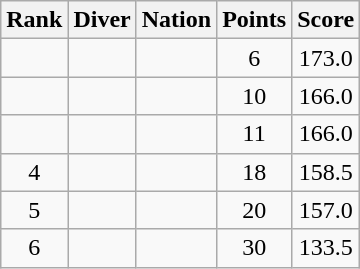<table class="wikitable sortable" style="text-align:center">
<tr>
<th>Rank</th>
<th>Diver</th>
<th>Nation</th>
<th>Points</th>
<th>Score</th>
</tr>
<tr>
<td></td>
<td align=left></td>
<td align=left></td>
<td>6</td>
<td>173.0</td>
</tr>
<tr>
<td></td>
<td align=left></td>
<td align=left></td>
<td>10</td>
<td>166.0</td>
</tr>
<tr>
<td></td>
<td align=left></td>
<td align=left></td>
<td>11</td>
<td>166.0</td>
</tr>
<tr>
<td>4</td>
<td align=left></td>
<td align=left></td>
<td>18</td>
<td>158.5</td>
</tr>
<tr>
<td>5</td>
<td align=left></td>
<td align=left></td>
<td>20</td>
<td>157.0</td>
</tr>
<tr>
<td>6</td>
<td align=left></td>
<td align=left></td>
<td>30</td>
<td>133.5</td>
</tr>
</table>
